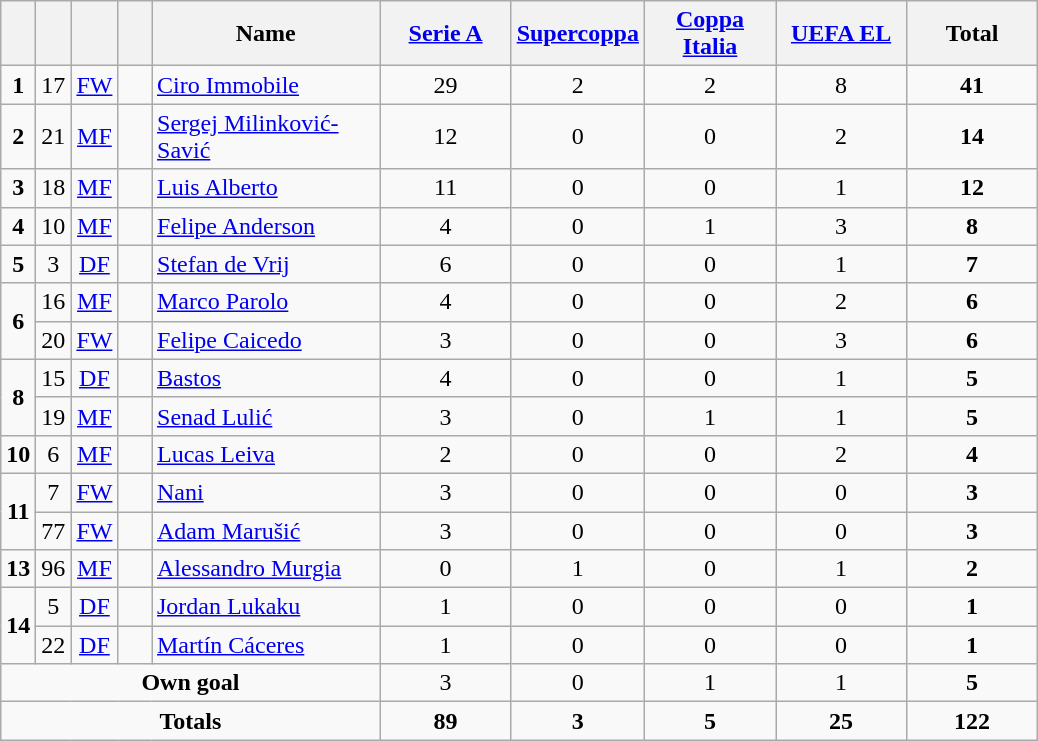<table class="wikitable" style="text-align:center">
<tr>
<th width=15></th>
<th width=15></th>
<th width=15></th>
<th width=15></th>
<th width=145>Name</th>
<th width=80><strong><a href='#'>Serie A</a></strong></th>
<th width=80><strong><a href='#'>Supercoppa</a></strong></th>
<th width=80><strong><a href='#'>Coppa Italia</a></strong></th>
<th width=80><strong><a href='#'>UEFA EL</a></strong></th>
<th width=80>Total</th>
</tr>
<tr>
<td><strong>1</strong></td>
<td>17</td>
<td><a href='#'>FW</a></td>
<td></td>
<td align=left><a href='#'>Ciro Immobile</a></td>
<td>29</td>
<td>2</td>
<td>2</td>
<td>8</td>
<td><strong>41</strong></td>
</tr>
<tr>
<td><strong>2</strong></td>
<td>21</td>
<td><a href='#'>MF</a></td>
<td></td>
<td align=left><a href='#'>Sergej Milinković-Savić</a></td>
<td>12</td>
<td>0</td>
<td>0</td>
<td>2</td>
<td><strong>14</strong></td>
</tr>
<tr>
<td><strong>3</strong></td>
<td>18</td>
<td><a href='#'>MF</a></td>
<td></td>
<td align=left><a href='#'>Luis Alberto</a></td>
<td>11</td>
<td>0</td>
<td>0</td>
<td>1</td>
<td><strong>12</strong></td>
</tr>
<tr>
<td><strong>4</strong></td>
<td>10</td>
<td><a href='#'>MF</a></td>
<td></td>
<td align=left><a href='#'>Felipe Anderson</a></td>
<td>4</td>
<td>0</td>
<td>1</td>
<td>3</td>
<td><strong>8</strong></td>
</tr>
<tr>
<td><strong>5</strong></td>
<td>3</td>
<td><a href='#'>DF</a></td>
<td></td>
<td align=left><a href='#'>Stefan de Vrij</a></td>
<td>6</td>
<td>0</td>
<td>0</td>
<td>1</td>
<td><strong>7</strong></td>
</tr>
<tr>
<td rowspan=2><strong>6</strong></td>
<td>16</td>
<td><a href='#'>MF</a></td>
<td></td>
<td align=left><a href='#'>Marco Parolo</a></td>
<td>4</td>
<td>0</td>
<td>0</td>
<td>2</td>
<td><strong>6</strong></td>
</tr>
<tr>
<td>20</td>
<td><a href='#'>FW</a></td>
<td></td>
<td align=left><a href='#'>Felipe Caicedo</a></td>
<td>3</td>
<td>0</td>
<td>0</td>
<td>3</td>
<td><strong>6</strong></td>
</tr>
<tr>
<td rowspan=2><strong>8</strong></td>
<td>15</td>
<td><a href='#'>DF</a></td>
<td></td>
<td align=left><a href='#'>Bastos</a></td>
<td>4</td>
<td>0</td>
<td>0</td>
<td>1</td>
<td><strong>5</strong></td>
</tr>
<tr>
<td>19</td>
<td><a href='#'>MF</a></td>
<td></td>
<td align=left><a href='#'>Senad Lulić</a></td>
<td>3</td>
<td>0</td>
<td>1</td>
<td>1</td>
<td><strong>5</strong></td>
</tr>
<tr>
<td><strong>10</strong></td>
<td>6</td>
<td><a href='#'>MF</a></td>
<td></td>
<td align=left><a href='#'>Lucas Leiva</a></td>
<td>2</td>
<td>0</td>
<td>0</td>
<td>2</td>
<td><strong>4</strong></td>
</tr>
<tr>
<td rowspan=2><strong>11</strong></td>
<td>7</td>
<td><a href='#'>FW</a></td>
<td></td>
<td align=left><a href='#'>Nani</a></td>
<td>3</td>
<td>0</td>
<td>0</td>
<td>0</td>
<td><strong>3</strong></td>
</tr>
<tr>
<td>77</td>
<td><a href='#'>FW</a></td>
<td></td>
<td align=left><a href='#'>Adam Marušić</a></td>
<td>3</td>
<td>0</td>
<td>0</td>
<td>0</td>
<td><strong>3</strong></td>
</tr>
<tr>
<td><strong>13</strong></td>
<td>96</td>
<td><a href='#'>MF</a></td>
<td></td>
<td align=left><a href='#'>Alessandro Murgia</a></td>
<td>0</td>
<td>1</td>
<td>0</td>
<td>1</td>
<td><strong>2</strong></td>
</tr>
<tr>
<td rowspan=2><strong>14</strong></td>
<td>5</td>
<td><a href='#'>DF</a></td>
<td></td>
<td align=left><a href='#'>Jordan Lukaku</a></td>
<td>1</td>
<td>0</td>
<td>0</td>
<td>0</td>
<td><strong>1</strong></td>
</tr>
<tr>
<td>22</td>
<td><a href='#'>DF</a></td>
<td></td>
<td align=left><a href='#'>Martín Cáceres</a></td>
<td>1</td>
<td>0</td>
<td>0</td>
<td>0</td>
<td><strong>1</strong></td>
</tr>
<tr>
<td colspan=5><strong>Own goal</strong></td>
<td>3</td>
<td>0</td>
<td>1</td>
<td>1</td>
<td><strong>5</strong></td>
</tr>
<tr>
<td colspan=5><strong>Totals</strong></td>
<td><strong>89</strong></td>
<td><strong>3</strong></td>
<td><strong>5</strong></td>
<td><strong>25</strong></td>
<td><strong>122</strong></td>
</tr>
</table>
